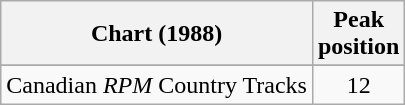<table class="wikitable sortable">
<tr>
<th align="left">Chart (1988)</th>
<th align="center">Peak<br>position</th>
</tr>
<tr>
</tr>
<tr>
<td align="left">Canadian <em>RPM</em> Country Tracks</td>
<td align="center">12</td>
</tr>
</table>
